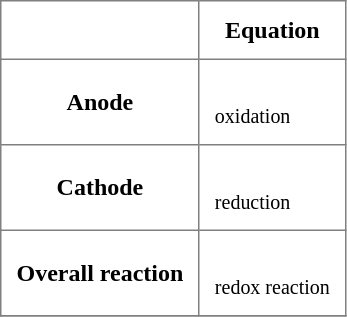<table border="1" cellspacing="0" cellpadding="10" style="border-collapse:collapse;">
<tr>
<th></th>
<th>Equation</th>
</tr>
<tr>
<th>Anode</th>
<td><br><small>oxidation</small></td>
</tr>
<tr>
<th>Cathode</th>
<td><br><small>reduction</small></td>
</tr>
<tr>
<th>Overall reaction</th>
<td><br><small>redox reaction</small></td>
</tr>
<tr>
</tr>
</table>
